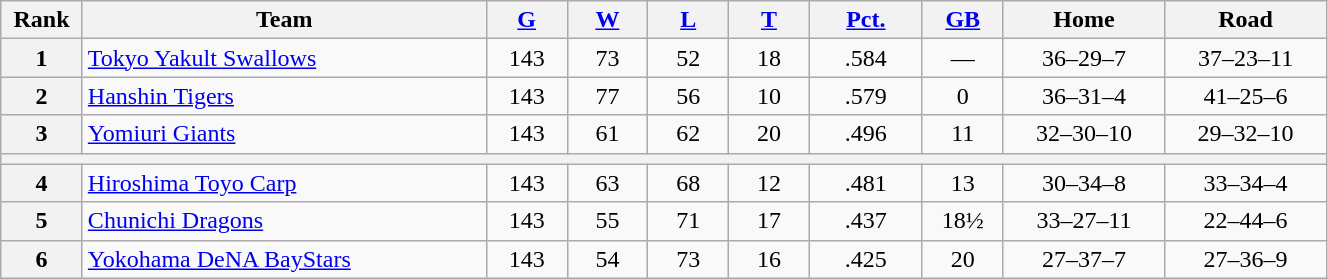<table class="wikitable plainrowheaders" width="70%" style="text-align:center;">
<tr>
<th scope="col" width="5%">Rank</th>
<th scope="col" width="25%">Team</th>
<th scope="col" width="5%"><a href='#'>G</a></th>
<th scope="col" width="5%"><a href='#'>W</a></th>
<th scope="col" width="5%"><a href='#'>L</a></th>
<th scope="col" width="5%"><a href='#'>T</a></th>
<th scope="col" width="7%"><a href='#'>Pct.</a></th>
<th scope="col" width="5%"><a href='#'>GB</a></th>
<th scope="col" width="10%">Home</th>
<th scope="col" width="10%">Road</th>
</tr>
<tr>
<th>1</th>
<td style="text-align:left;"><a href='#'>Tokyo Yakult Swallows</a></td>
<td>143</td>
<td>73</td>
<td>52</td>
<td>18</td>
<td>.584</td>
<td>—</td>
<td>36–29–7</td>
<td>37–23–11</td>
</tr>
<tr>
<th>2</th>
<td style="text-align:left;"><a href='#'>Hanshin Tigers</a></td>
<td>143</td>
<td>77</td>
<td>56</td>
<td>10</td>
<td>.579</td>
<td>0</td>
<td>36–31–4</td>
<td>41–25–6</td>
</tr>
<tr>
<th>3</th>
<td style="text-align:left;"><a href='#'>Yomiuri Giants</a></td>
<td>143</td>
<td>61</td>
<td>62</td>
<td>20</td>
<td>.496</td>
<td>11</td>
<td>32–30–10</td>
<td>29–32–10</td>
</tr>
<tr>
<th colspan="10"></th>
</tr>
<tr>
<th>4</th>
<td style="text-align:left;"><a href='#'>Hiroshima Toyo Carp</a></td>
<td>143</td>
<td>63</td>
<td>68</td>
<td>12</td>
<td>.481</td>
<td>13</td>
<td>30–34–8</td>
<td>33–34–4</td>
</tr>
<tr>
<th>5</th>
<td style="text-align:left;"><a href='#'>Chunichi Dragons</a></td>
<td>143</td>
<td>55</td>
<td>71</td>
<td>17</td>
<td>.437</td>
<td>18½</td>
<td>33–27–11</td>
<td>22–44–6</td>
</tr>
<tr>
<th>6</th>
<td style="text-align:left;"><a href='#'>Yokohama DeNA BayStars</a></td>
<td>143</td>
<td>54</td>
<td>73</td>
<td>16</td>
<td>.425</td>
<td>20</td>
<td>27–37–7</td>
<td>27–36–9</td>
</tr>
</table>
